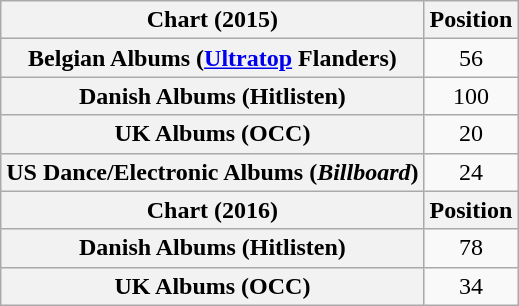<table class="wikitable sortable plainrowheaders" style="text-align:center">
<tr>
<th scope="col">Chart (2015)</th>
<th scope="col">Position</th>
</tr>
<tr>
<th scope="row">Belgian Albums (<a href='#'>Ultratop</a> Flanders)</th>
<td>56</td>
</tr>
<tr>
<th scope="row">Danish Albums (Hitlisten)</th>
<td>100</td>
</tr>
<tr>
<th scope="row">UK Albums (OCC)</th>
<td>20</td>
</tr>
<tr>
<th scope="row">US Dance/Electronic Albums (<em>Billboard</em>)</th>
<td>24</td>
</tr>
<tr>
<th scope="col">Chart (2016)</th>
<th scope="col">Position</th>
</tr>
<tr>
<th scope="row">Danish Albums (Hitlisten)</th>
<td>78</td>
</tr>
<tr>
<th scope="row">UK Albums (OCC)</th>
<td>34</td>
</tr>
</table>
